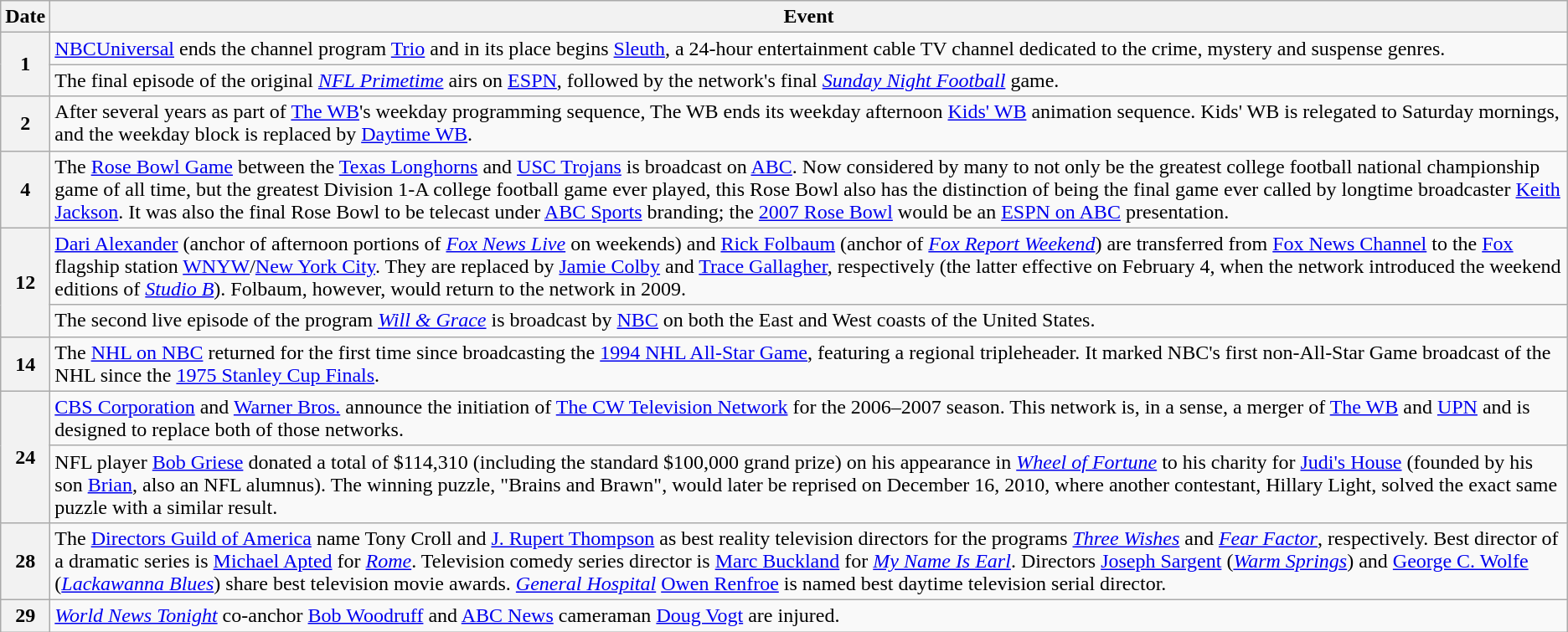<table class="wikitable">
<tr ">
<th>Date</th>
<th>Event</th>
</tr>
<tr>
<th rowspan="2">1</th>
<td><a href='#'>NBCUniversal</a> ends the channel program <a href='#'>Trio</a> and in its place begins <a href='#'>Sleuth</a>, a 24-hour entertainment cable TV channel dedicated to the crime, mystery and suspense genres.</td>
</tr>
<tr>
<td>The final episode of the original <em><a href='#'>NFL Primetime</a></em> airs on <a href='#'>ESPN</a>, followed by the network's final <em><a href='#'>Sunday Night Football</a></em> game.</td>
</tr>
<tr>
<th>2</th>
<td>After several years as part of <a href='#'>The WB</a>'s weekday programming sequence, The WB ends its weekday afternoon <a href='#'>Kids' WB</a> animation sequence. Kids' WB is relegated to Saturday mornings, and the weekday block is replaced by <a href='#'>Daytime WB</a>.</td>
</tr>
<tr>
<th>4</th>
<td>The <a href='#'>Rose Bowl Game</a> between the <a href='#'>Texas Longhorns</a> and <a href='#'>USC Trojans</a> is broadcast on <a href='#'>ABC</a>. Now considered by many to not only be the greatest college football national championship game of all time, but the greatest Division 1-A college football game ever played, this Rose Bowl also has the distinction of being the final game ever called by longtime broadcaster <a href='#'>Keith Jackson</a>. It was also the final Rose Bowl to be telecast under <a href='#'>ABC Sports</a> branding; the <a href='#'>2007 Rose Bowl</a> would be an <a href='#'>ESPN on ABC</a> presentation.</td>
</tr>
<tr>
<th rowspan="2">12</th>
<td><a href='#'>Dari Alexander</a> (anchor of afternoon portions of <em><a href='#'>Fox News Live</a></em> on weekends) and <a href='#'>Rick Folbaum</a> (anchor of <em><a href='#'>Fox Report Weekend</a></em>) are transferred from <a href='#'>Fox News Channel</a> to the <a href='#'>Fox</a> flagship station <a href='#'>WNYW</a>/<a href='#'>New York City</a>. They are replaced by <a href='#'>Jamie Colby</a> and <a href='#'>Trace Gallagher</a>, respectively (the latter effective on February 4, when the network introduced the weekend editions of <em><a href='#'>Studio B</a></em>). Folbaum, however, would return to the network in 2009.</td>
</tr>
<tr>
<td>The second live episode of the program <em><a href='#'>Will & Grace</a></em> is broadcast by <a href='#'>NBC</a> on both the East and West coasts of the United States.</td>
</tr>
<tr>
<th>14</th>
<td>The <a href='#'>NHL on NBC</a> returned for the first time since broadcasting the <a href='#'>1994 NHL All-Star Game</a>, featuring a regional tripleheader. It marked NBC's first non-All-Star Game broadcast of the NHL since the <a href='#'>1975 Stanley Cup Finals</a>.</td>
</tr>
<tr>
<th rowspan="2">24</th>
<td><a href='#'>CBS Corporation</a> and <a href='#'>Warner Bros.</a> announce the initiation of <a href='#'>The CW Television Network</a> for the 2006–2007 season. This network is, in a sense, a merger of <a href='#'>The WB</a> and <a href='#'>UPN</a> and is designed to replace both of those networks.</td>
</tr>
<tr>
<td>NFL player <a href='#'>Bob Griese</a> donated a total of $114,310 (including the standard $100,000 grand prize) on his appearance in <em><a href='#'>Wheel of Fortune</a></em> to his charity for <a href='#'>Judi's House</a> (founded by his son <a href='#'>Brian</a>, also an NFL alumnus). The winning puzzle, "Brains and Brawn", would later be reprised on December 16, 2010, where another contestant, Hillary Light, solved the exact same puzzle with a similar result.</td>
</tr>
<tr>
<th>28</th>
<td>The <a href='#'>Directors Guild of America</a> name Tony Croll and <a href='#'>J. Rupert Thompson</a> as best reality television directors for the programs <em><a href='#'>Three Wishes</a></em> and <em><a href='#'>Fear Factor</a></em>, respectively. Best director of a dramatic series is <a href='#'>Michael Apted</a> for <em><a href='#'>Rome</a></em>. Television comedy series director is <a href='#'>Marc Buckland</a> for <em><a href='#'>My Name Is Earl</a></em>. Directors <a href='#'>Joseph Sargent</a> (<em><a href='#'>Warm Springs</a></em>) and <a href='#'>George C. Wolfe</a> (<em><a href='#'>Lackawanna Blues</a></em>) share best television movie awards. <em><a href='#'>General Hospital</a></em> <a href='#'>Owen Renfroe</a> is named best daytime television serial director.</td>
</tr>
<tr>
<th>29</th>
<td><em><a href='#'>World News Tonight</a></em> co-anchor <a href='#'>Bob Woodruff</a> and <a href='#'>ABC News</a> cameraman <a href='#'>Doug Vogt</a> are injured.</td>
</tr>
</table>
